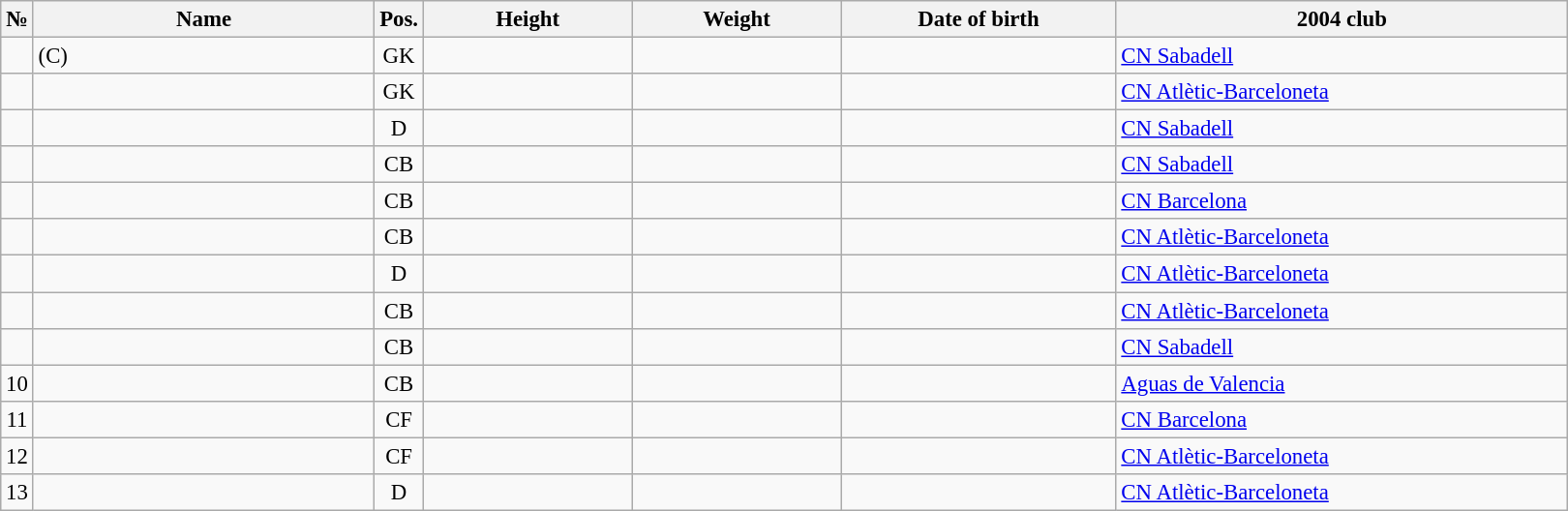<table class="wikitable sortable" style="font-size:95%; text-align:center;">
<tr>
<th>№</th>
<th style="width:15em">Name</th>
<th>Pos.</th>
<th style="width:9em">Height</th>
<th style="width:9em">Weight</th>
<th style="width:12em">Date of birth</th>
<th style="width:20em">2004 club</th>
</tr>
<tr>
<td></td>
<td style="text-align:left;"> (C)</td>
<td>GK</td>
<td></td>
<td></td>
<td style="text-align:right;"></td>
<td style="text-align:left;"> <a href='#'>CN Sabadell</a></td>
</tr>
<tr>
<td></td>
<td style="text-align:left;"></td>
<td>GK</td>
<td></td>
<td></td>
<td style="text-align:right;"></td>
<td style="text-align:left;"> <a href='#'>CN Atlètic-Barceloneta</a></td>
</tr>
<tr>
<td></td>
<td style="text-align:left;"></td>
<td>D</td>
<td></td>
<td></td>
<td style="text-align:right;"></td>
<td style="text-align:left;"> <a href='#'>CN Sabadell</a></td>
</tr>
<tr>
<td></td>
<td style="text-align:left;"></td>
<td>CB</td>
<td></td>
<td></td>
<td style="text-align:right;"></td>
<td style="text-align:left;"> <a href='#'>CN Sabadell</a></td>
</tr>
<tr>
<td></td>
<td style="text-align:left;"></td>
<td>CB</td>
<td></td>
<td></td>
<td style="text-align:right;"></td>
<td style="text-align:left;"> <a href='#'>CN Barcelona</a></td>
</tr>
<tr>
<td></td>
<td style="text-align:left;"></td>
<td>CB</td>
<td></td>
<td></td>
<td style="text-align:right;"></td>
<td style="text-align:left;"> <a href='#'>CN Atlètic-Barceloneta</a></td>
</tr>
<tr>
<td></td>
<td style="text-align:left;"></td>
<td>D</td>
<td></td>
<td></td>
<td style="text-align:right;"></td>
<td style="text-align:left;"> <a href='#'>CN Atlètic-Barceloneta</a></td>
</tr>
<tr>
<td></td>
<td style="text-align:left;"></td>
<td>CB</td>
<td></td>
<td></td>
<td style="text-align:right;"></td>
<td style="text-align:left;"> <a href='#'>CN Atlètic-Barceloneta</a></td>
</tr>
<tr>
<td></td>
<td style="text-align:left;"></td>
<td>CB</td>
<td></td>
<td></td>
<td style="text-align:right;"></td>
<td style="text-align:left;"> <a href='#'>CN Sabadell</a></td>
</tr>
<tr>
<td>10</td>
<td style="text-align:left;"></td>
<td>CB</td>
<td></td>
<td></td>
<td style="text-align:right;"></td>
<td style="text-align:left;"> <a href='#'>Aguas de Valencia</a></td>
</tr>
<tr>
<td>11</td>
<td style="text-align:left;"></td>
<td>CF</td>
<td></td>
<td></td>
<td style="text-align:right;"></td>
<td style="text-align:left;"> <a href='#'>CN Barcelona</a></td>
</tr>
<tr>
<td>12</td>
<td style="text-align:left;"></td>
<td>CF</td>
<td></td>
<td></td>
<td style="text-align:right;"></td>
<td style="text-align:left;"> <a href='#'>CN Atlètic-Barceloneta</a></td>
</tr>
<tr>
<td>13</td>
<td style="text-align:left;"></td>
<td>D</td>
<td></td>
<td></td>
<td style="text-align:right;"></td>
<td style="text-align:left;"> <a href='#'>CN Atlètic-Barceloneta</a></td>
</tr>
</table>
